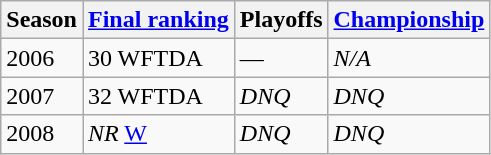<table class="wikitable sortable">
<tr>
<th>Season</th>
<th><a href='#'>Final ranking</a></th>
<th>Playoffs</th>
<th><a href='#'>Championship</a></th>
</tr>
<tr>
<td>2006</td>
<td>30 WFTDA</td>
<td>—</td>
<td><em>N/A</em></td>
</tr>
<tr>
<td>2007</td>
<td>32 WFTDA</td>
<td><em>DNQ</em></td>
<td><em>DNQ</em></td>
</tr>
<tr>
<td>2008</td>
<td><em>NR</em> <a href='#'>W</a></td>
<td><em>DNQ</em></td>
<td><em>DNQ</em></td>
</tr>
</table>
